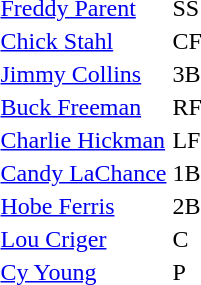<table>
<tr>
<td><a href='#'>Freddy Parent</a></td>
<td>SS</td>
</tr>
<tr>
<td><a href='#'>Chick Stahl</a></td>
<td>CF</td>
</tr>
<tr>
<td><a href='#'>Jimmy Collins</a></td>
<td>3B</td>
</tr>
<tr>
<td><a href='#'>Buck Freeman</a></td>
<td>RF</td>
</tr>
<tr>
<td><a href='#'>Charlie Hickman</a></td>
<td>LF</td>
</tr>
<tr>
<td><a href='#'>Candy LaChance</a></td>
<td>1B</td>
</tr>
<tr>
<td><a href='#'>Hobe Ferris</a></td>
<td>2B</td>
</tr>
<tr>
<td><a href='#'>Lou Criger</a></td>
<td>C</td>
</tr>
<tr>
<td><a href='#'>Cy Young</a></td>
<td>P</td>
</tr>
</table>
